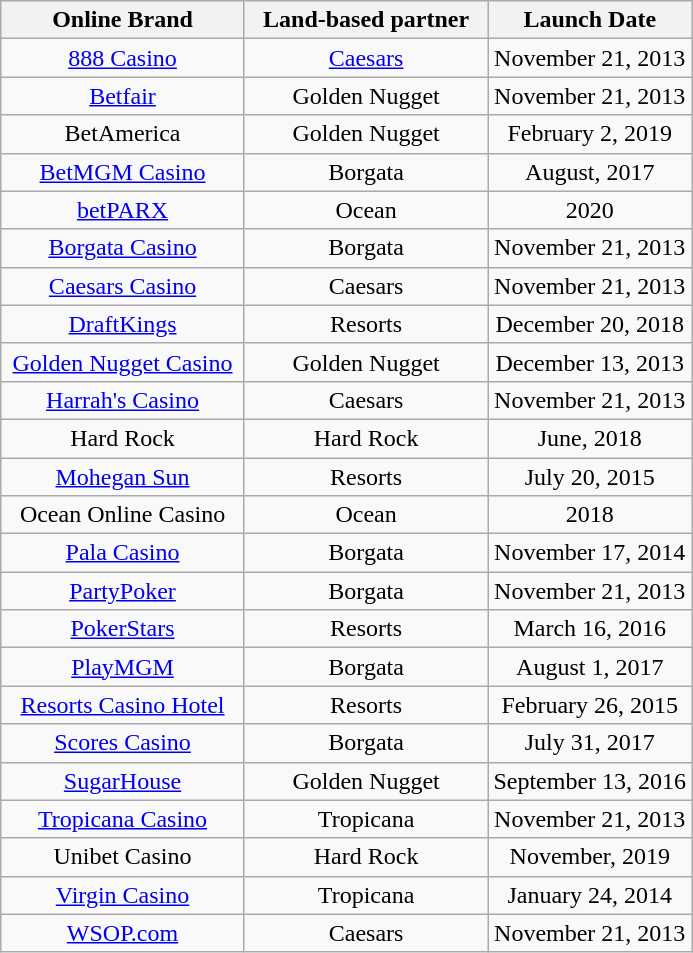<table class="wikitable sortable" style="text-align:center">
<tr>
<th width=155>Online Brand</th>
<th width=155>Land-based partner</th>
<th>Launch Date</th>
</tr>
<tr>
<td><a href='#'>888 Casino</a></td>
<td><a href='#'>Caesars</a></td>
<td>November 21, 2013</td>
</tr>
<tr>
<td><a href='#'>Betfair</a></td>
<td>Golden Nugget</td>
<td>November 21, 2013</td>
</tr>
<tr>
<td>BetAmerica</td>
<td>Golden Nugget</td>
<td>February 2, 2019</td>
</tr>
<tr>
<td><a href='#'>BetMGM Casino</a></td>
<td>Borgata</td>
<td>August, 2017</td>
</tr>
<tr>
<td><a href='#'>betPARX</a></td>
<td>Ocean</td>
<td>2020</td>
</tr>
<tr>
<td><a href='#'>Borgata Casino</a></td>
<td>Borgata</td>
<td>November 21, 2013</td>
</tr>
<tr>
<td><a href='#'>Caesars Casino</a></td>
<td>Caesars</td>
<td>November 21, 2013</td>
</tr>
<tr>
<td><a href='#'>DraftKings</a></td>
<td>Resorts</td>
<td>December 20, 2018</td>
</tr>
<tr>
<td><a href='#'>Golden Nugget Casino</a></td>
<td>Golden Nugget</td>
<td>December 13, 2013</td>
</tr>
<tr>
<td><a href='#'>Harrah's Casino</a></td>
<td>Caesars</td>
<td>November 21, 2013</td>
</tr>
<tr>
<td>Hard Rock</td>
<td>Hard Rock</td>
<td>June, 2018</td>
</tr>
<tr>
<td><a href='#'>Mohegan Sun</a></td>
<td>Resorts</td>
<td>July 20, 2015</td>
</tr>
<tr>
<td>Ocean Online Casino</td>
<td>Ocean</td>
<td>2018</td>
</tr>
<tr>
<td><a href='#'>Pala Casino</a></td>
<td>Borgata</td>
<td>November 17, 2014</td>
</tr>
<tr>
<td><a href='#'>PartyPoker</a></td>
<td>Borgata</td>
<td>November 21, 2013</td>
</tr>
<tr>
<td><a href='#'>PokerStars</a></td>
<td>Resorts</td>
<td>March 16, 2016</td>
</tr>
<tr>
<td><a href='#'>PlayMGM</a></td>
<td>Borgata</td>
<td>August 1, 2017</td>
</tr>
<tr>
<td><a href='#'>Resorts Casino Hotel</a></td>
<td>Resorts</td>
<td>February 26, 2015</td>
</tr>
<tr>
<td><a href='#'>Scores Casino</a></td>
<td>Borgata</td>
<td>July 31, 2017</td>
</tr>
<tr>
<td><a href='#'>SugarHouse</a></td>
<td>Golden Nugget</td>
<td>September 13, 2016</td>
</tr>
<tr>
<td><a href='#'>Tropicana Casino</a></td>
<td>Tropicana</td>
<td>November 21, 2013</td>
</tr>
<tr>
<td>Unibet Casino</td>
<td>Hard Rock</td>
<td>November, 2019</td>
</tr>
<tr>
<td><a href='#'>Virgin Casino</a></td>
<td>Tropicana</td>
<td>January 24, 2014</td>
</tr>
<tr>
<td><a href='#'>WSOP.com</a></td>
<td>Caesars</td>
<td>November 21, 2013</td>
</tr>
</table>
